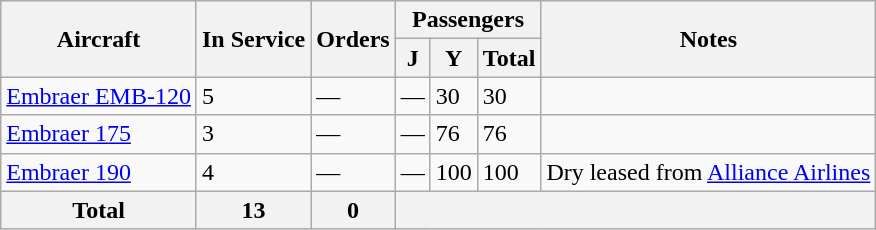<table class="wikitable">
<tr>
<th rowspan="2">Aircraft</th>
<th rowspan="2">In Service</th>
<th rowspan="2">Orders</th>
<th colspan="3">Passengers</th>
<th rowspan="2">Notes</th>
</tr>
<tr>
<th><abbr>J</abbr></th>
<th><abbr>Y</abbr></th>
<th>Total</th>
</tr>
<tr>
<td><a href='#'>Embraer EMB-120</a></td>
<td>5</td>
<td>—</td>
<td>—</td>
<td>30</td>
<td>30</td>
<td></td>
</tr>
<tr>
<td><a href='#'>Embraer 175</a></td>
<td>3</td>
<td>—</td>
<td>—</td>
<td>76</td>
<td>76</td>
<td></td>
</tr>
<tr>
<td><a href='#'>Embraer 190</a></td>
<td>4</td>
<td>—</td>
<td>—</td>
<td>100</td>
<td>100</td>
<td>Dry leased from <a href='#'>Alliance Airlines</a></td>
</tr>
<tr>
<th>Total</th>
<th>13</th>
<th>0</th>
<th colspan="4"></th>
</tr>
</table>
